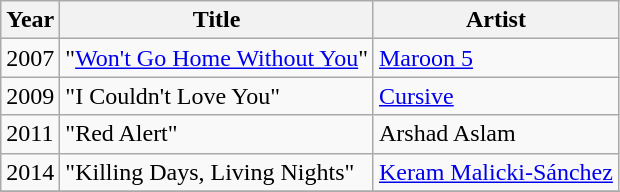<table class="wikitable sortable">
<tr>
<th>Year</th>
<th>Title</th>
<th>Artist</th>
</tr>
<tr>
<td>2007</td>
<td>"<a href='#'>Won't Go Home Without You</a>"</td>
<td><a href='#'>Maroon 5</a></td>
</tr>
<tr>
<td>2009</td>
<td>"I Couldn't Love You"</td>
<td><a href='#'>Cursive</a></td>
</tr>
<tr>
<td>2011</td>
<td>"Red Alert"</td>
<td>Arshad Aslam</td>
</tr>
<tr>
<td>2014</td>
<td>"Killing Days, Living Nights"</td>
<td><a href='#'>Keram Malicki-Sánchez</a></td>
</tr>
<tr>
</tr>
</table>
